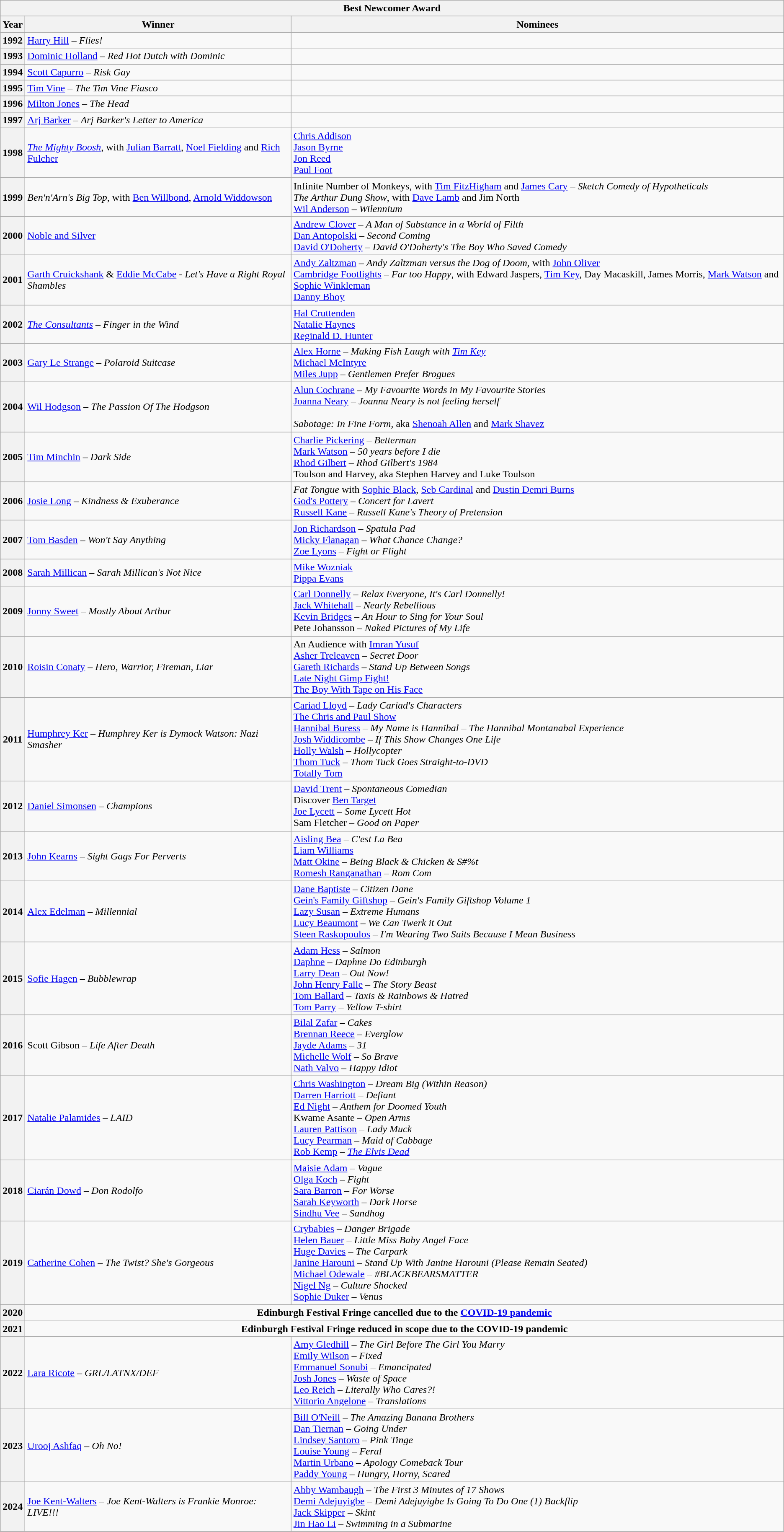<table class="wikitable">
<tr>
<th colspan="3">Best Newcomer Award</th>
</tr>
<tr>
<th>Year</th>
<th>Winner</th>
<th>Nominees</th>
</tr>
<tr>
<th>1992</th>
<td><a href='#'>Harry Hill</a> – <em>Flies!</em></td>
<td></td>
</tr>
<tr>
<th>1993</th>
<td><a href='#'>Dominic Holland</a> – <em>Red Hot Dutch with Dominic</em></td>
<td></td>
</tr>
<tr>
<th>1994</th>
<td><a href='#'>Scott Capurro</a> – <em>Risk Gay</em></td>
<td></td>
</tr>
<tr>
<th>1995</th>
<td><a href='#'>Tim Vine</a> – <em>The Tim Vine Fiasco</em></td>
<td></td>
</tr>
<tr>
<th>1996</th>
<td><a href='#'>Milton Jones</a> – <em>The Head</em></td>
<td></td>
</tr>
<tr>
<th>1997</th>
<td><a href='#'>Arj Barker</a> – <em>Arj Barker's Letter to America</em></td>
<td></td>
</tr>
<tr>
<th>1998</th>
<td><em><a href='#'>The Mighty Boosh</a></em>, with <a href='#'>Julian Barratt</a>, <a href='#'>Noel Fielding</a> and <a href='#'>Rich Fulcher</a></td>
<td><a href='#'>Chris Addison</a><br><a href='#'>Jason Byrne</a><br><a href='#'>Jon Reed</a><br><a href='#'>Paul Foot</a></td>
</tr>
<tr>
<th>1999</th>
<td><em>Ben'n'Arn's Big Top</em>, with <a href='#'>Ben Willbond</a>, <a href='#'>Arnold Widdowson</a></td>
<td>Infinite Number of Monkeys, with <a href='#'>Tim FitzHigham</a> and <a href='#'>James Cary</a> – <em>Sketch Comedy of Hypotheticals</em><br><em>The Arthur Dung Show</em>, with <a href='#'>Dave Lamb</a> and Jim North<br><a href='#'>Wil Anderson</a> – <em>Wilennium</em></td>
</tr>
<tr>
<th>2000</th>
<td><a href='#'>Noble and Silver</a></td>
<td><a href='#'>Andrew Clover</a> – <em>A Man of Substance in a World of Filth</em><br><a href='#'>Dan Antopolski</a> – <em>Second Coming</em><br><a href='#'>David O'Doherty</a> – <em>David O'Doherty's The Boy Who Saved Comedy</em></td>
</tr>
<tr>
<th>2001</th>
<td><a href='#'>Garth Cruickshank</a> & <a href='#'>Eddie McCabe</a> - <em>Let's Have a Right Royal Shambles</em></td>
<td><a href='#'>Andy Zaltzman</a> – <em>Andy Zaltzman versus the Dog of Doom</em>, with <a href='#'>John Oliver</a><br><a href='#'>Cambridge Footlights</a> – <em>Far too Happy</em>, with Edward Jaspers, <a href='#'>Tim Key</a>, Day Macaskill, James Morris, <a href='#'>Mark Watson</a> and <a href='#'>Sophie Winkleman</a><br><a href='#'>Danny Bhoy</a></td>
</tr>
<tr>
<th>2002</th>
<td><em><a href='#'>The Consultants</a></em> – <em>Finger in the Wind</em></td>
<td><a href='#'>Hal Cruttenden</a><br><a href='#'>Natalie Haynes</a><br><a href='#'>Reginald D. Hunter</a></td>
</tr>
<tr>
<th>2003</th>
<td><a href='#'>Gary Le Strange</a> – <em>Polaroid Suitcase</em></td>
<td><a href='#'>Alex Horne</a> – <em>Making Fish Laugh with <a href='#'>Tim Key</a></em><br><a href='#'>Michael McIntyre</a><br><a href='#'>Miles Jupp</a> – <em>Gentlemen Prefer Brogues</em></td>
</tr>
<tr>
<th>2004</th>
<td><a href='#'>Wil Hodgson</a> – <em>The Passion Of The Hodgson</em></td>
<td><a href='#'>Alun Cochrane</a> – <em>My Favourite Words in My Favourite Stories</em><br><a href='#'>Joanna Neary</a> – <em>Joanna Neary is not feeling herself</em><br><br><em>Sabotage: In Fine Form</em>, aka <a href='#'>Shenoah Allen</a> and <a href='#'>Mark Shavez</a></td>
</tr>
<tr>
<th>2005</th>
<td><a href='#'>Tim Minchin</a> – <em>Dark Side</em></td>
<td><a href='#'>Charlie Pickering</a> – <em>Betterman</em><br><a href='#'>Mark Watson</a> – <em>50 years before I die</em><br><a href='#'>Rhod Gilbert</a> – <em>Rhod Gilbert's 1984</em><br>Toulson and Harvey, aka Stephen Harvey and Luke Toulson</td>
</tr>
<tr>
<th>2006</th>
<td><a href='#'>Josie Long</a> – <em>Kindness & Exuberance</em></td>
<td><em>Fat Tongue</em> with <a href='#'>Sophie Black</a>, <a href='#'>Seb Cardinal</a> and <a href='#'>Dustin Demri Burns</a><br><a href='#'>God's Pottery</a> – <em>Concert for Lavert</em><br><a href='#'>Russell Kane</a> – <em>Russell Kane's Theory of Pretension</em></td>
</tr>
<tr>
<th>2007</th>
<td><a href='#'>Tom Basden</a> – <em>Won't Say Anything</em></td>
<td><a href='#'>Jon Richardson</a> – <em>Spatula Pad</em><br><a href='#'>Micky Flanagan</a> – <em>What Chance Change?</em><br><a href='#'>Zoe Lyons</a> – <em>Fight or Flight</em></td>
</tr>
<tr>
<th>2008</th>
<td><a href='#'>Sarah Millican</a> – <em>Sarah Millican's Not Nice</em></td>
<td><a href='#'>Mike Wozniak</a><br><a href='#'>Pippa Evans</a></td>
</tr>
<tr>
<th>2009</th>
<td><a href='#'>Jonny Sweet</a> – <em>Mostly About Arthur</em></td>
<td><a href='#'>Carl Donnelly</a> – <em>Relax Everyone, It's Carl Donnelly!</em> <br><a href='#'>Jack Whitehall</a> – <em>Nearly Rebellious</em> <br><a href='#'>Kevin Bridges</a> – <em>An Hour to Sing for Your Soul</em><br>Pete Johansson – <em>Naked Pictures of My Life</em></td>
</tr>
<tr>
<th>2010</th>
<td><a href='#'>Roisin Conaty</a> – <em>Hero, Warrior, Fireman, Liar</em></td>
<td>An Audience with <a href='#'>Imran Yusuf</a><br><a href='#'>Asher Treleaven</a> – <em>Secret Door</em><br><a href='#'>Gareth Richards</a> – <em>Stand Up Between Songs</em><br><a href='#'>Late Night Gimp Fight!</a><br><a href='#'>The Boy With Tape on His Face</a></td>
</tr>
<tr>
<th>2011</th>
<td><a href='#'>Humphrey Ker</a> – <em>Humphrey Ker is Dymock Watson: Nazi Smasher</em></td>
<td><a href='#'>Cariad Lloyd</a> – <em>Lady Cariad's Characters</em> <br> <a href='#'>The Chris and Paul Show</a> <br> <a href='#'>Hannibal Buress</a> – <em>My Name is Hannibal – The Hannibal Montanabal Experience</em> <br> <a href='#'>Josh Widdicombe</a> – <em>If This Show Changes One Life</em> <br> <a href='#'>Holly Walsh</a> – <em>Hollycopter</em> <br> <a href='#'>Thom Tuck</a> – <em>Thom Tuck Goes Straight-to-DVD</em> <br> <a href='#'>Totally Tom</a></td>
</tr>
<tr>
<th>2012</th>
<td><a href='#'>Daniel Simonsen</a> – <em>Champions</em></td>
<td><a href='#'>David Trent</a> – <em>Spontaneous Comedian</em><br>Discover <a href='#'>Ben Target</a><br><a href='#'>Joe Lycett</a> – <em>Some Lycett Hot</em><br>Sam Fletcher – <em>Good on Paper</em></td>
</tr>
<tr>
<th>2013</th>
<td><a href='#'>John Kearns</a> – <em>Sight Gags For Perverts</em></td>
<td><a href='#'>Aisling Bea</a> – <em>C'est La Bea</em><br> <a href='#'>Liam Williams</a><br> <a href='#'>Matt Okine</a> – <em>Being Black & Chicken & S#%t</em><br> <a href='#'>Romesh Ranganathan</a> – <em>Rom Com</em></td>
</tr>
<tr>
<th>2014</th>
<td><a href='#'>Alex Edelman</a> – <em>Millennial</em></td>
<td><a href='#'>Dane Baptiste</a> – <em>Citizen Dane</em><br> <a href='#'>Gein's Family Giftshop</a> – <em>Gein's Family Giftshop Volume 1</em><br> <a href='#'>Lazy Susan</a> – <em>Extreme Humans</em><br> <a href='#'>Lucy Beaumont</a> – <em>We Can Twerk it Out</em><br> <a href='#'>Steen Raskopoulos</a> – <em>I'm Wearing Two Suits Because I Mean Business</em></td>
</tr>
<tr>
<th>2015</th>
<td><a href='#'>Sofie Hagen</a> – <em>Bubblewrap</em></td>
<td><a href='#'>Adam Hess</a> – <em>Salmon</em><br> <a href='#'>Daphne</a> – <em>Daphne Do Edinburgh</em><br> <a href='#'>Larry Dean</a> – <em>Out Now!</em><br> <a href='#'>John Henry Falle</a> – <em>The Story Beast</em><br> <a href='#'>Tom Ballard</a> – <em>Taxis & Rainbows & Hatred</em><br> <a href='#'>Tom Parry</a> – <em>Yellow T-shirt</em></td>
</tr>
<tr>
<th>2016</th>
<td>Scott Gibson – <em>Life After Death</em></td>
<td><a href='#'>Bilal Zafar</a> – <em>Cakes</em> <br><a href='#'>Brennan Reece</a> – <em>Everglow</em> <br><a href='#'>Jayde Adams</a> – <em>31</em> <br><a href='#'>Michelle Wolf</a> – <em>So Brave</em> <br><a href='#'>Nath Valvo</a> – <em>Happy Idiot</em></td>
</tr>
<tr>
<th>2017</th>
<td><a href='#'>Natalie Palamides</a> – <em>LAID</em></td>
<td><a href='#'>Chris Washington</a> – <em>Dream Big (Within Reason)</em><br><a href='#'>Darren Harriott</a> – <em>Defiant</em><br><a href='#'>Ed Night</a> – <em>Anthem for Doomed Youth</em><br>Kwame Asante – <em>Open Arms</em><br><a href='#'>Lauren Pattison</a> – <em>Lady Muck</em><br><a href='#'>Lucy Pearman</a> – <em>Maid of Cabbage</em><br><a href='#'>Rob Kemp</a> – <em><a href='#'>The Elvis Dead</a></em></td>
</tr>
<tr>
<th>2018</th>
<td><a href='#'>Ciarán Dowd</a> – <em>Don Rodolfo</em></td>
<td><a href='#'>Maisie Adam</a> – <em>Vague</em><br><a href='#'>Olga Koch</a> – <em>Fight</em><br><a href='#'>Sara Barron</a> – <em>For Worse</em><br><a href='#'>Sarah Keyworth</a> – <em>Dark Horse</em><br><a href='#'>Sindhu Vee</a> – <em>Sandhog</em></td>
</tr>
<tr>
<th>2019</th>
<td><a href='#'>Catherine Cohen</a> – <em>The Twist? She's Gorgeous</em></td>
<td><a href='#'>Crybabies</a> – <em>Danger Brigade</em><br><a href='#'>Helen Bauer</a> – <em>Little Miss Baby Angel Face</em><br><a href='#'>Huge Davies</a> – <em>The Carpark</em><br><a href='#'>Janine Harouni</a> – <em>Stand Up With Janine Harouni (Please Remain Seated)</em><br><a href='#'>Michael Odewale</a> – <em>#BLACKBEARSMATTER</em><br><a href='#'>Nigel Ng</a> – <em>Culture Shocked</em><br><a href='#'>Sophie Duker</a> – <em>Venus</em></td>
</tr>
<tr>
<th>2020</th>
<td align="center" colspan="2"><strong>Edinburgh Festival Fringe cancelled due to the <a href='#'>COVID-19 pandemic</a></strong></td>
</tr>
<tr>
<th>2021</th>
<td align="center" colspan="2"><strong>Edinburgh Festival Fringe reduced in scope due to the COVID-19 pandemic</strong></td>
</tr>
<tr>
<th>2022</th>
<td><a href='#'>Lara Ricote</a> – <em>GRL/LATNX/DEF</em></td>
<td><a href='#'>Amy Gledhill</a> – <em>The Girl Before The Girl You Marry</em><br><a href='#'>Emily Wilson</a> – <em>Fixed</em><br><a href='#'>Emmanuel Sonubi</a> – <em>Emancipated</em><br><a href='#'>Josh Jones</a> – <em>Waste of Space</em><br><a href='#'>Leo Reich</a> – <em>Literally Who Cares?!</em><br><a href='#'>Vittorio Angelone</a> – <em>Translations</em></td>
</tr>
<tr>
<th>2023</th>
<td><a href='#'>Urooj Ashfaq</a> – <em>Oh No!</em></td>
<td><a href='#'>Bill O'Neill</a> – <em>The Amazing Banana Brothers</em><br><a href='#'>Dan Tiernan</a> – <em>Going Under</em><br><a href='#'>Lindsey Santoro</a> – <em>Pink Tinge</em><br><a href='#'>Louise Young</a> – <em>Feral</em><br><a href='#'>Martin Urbano</a> – <em>Apology Comeback Tour</em><br><a href='#'>Paddy Young</a> – <em>Hungry, Horny, Scared</em></td>
</tr>
<tr>
<th>2024</th>
<td><a href='#'>Joe Kent-Walters</a> – <em>Joe Kent-Walters is Frankie Monroe: LIVE!!!</em></td>
<td><a href='#'>Abby Wambaugh</a> – <em>The First 3 Minutes of 17 Shows</em><br><a href='#'>Demi Adejuyigbe</a> – <em>Demi Adejuyigbe Is Going To Do One (1) Backflip</em><br><a href='#'>Jack Skipper</a> – <em>Skint</em><br><a href='#'>Jin Hao Li</a> – <em>Swimming in a Submarine</em></td>
</tr>
</table>
